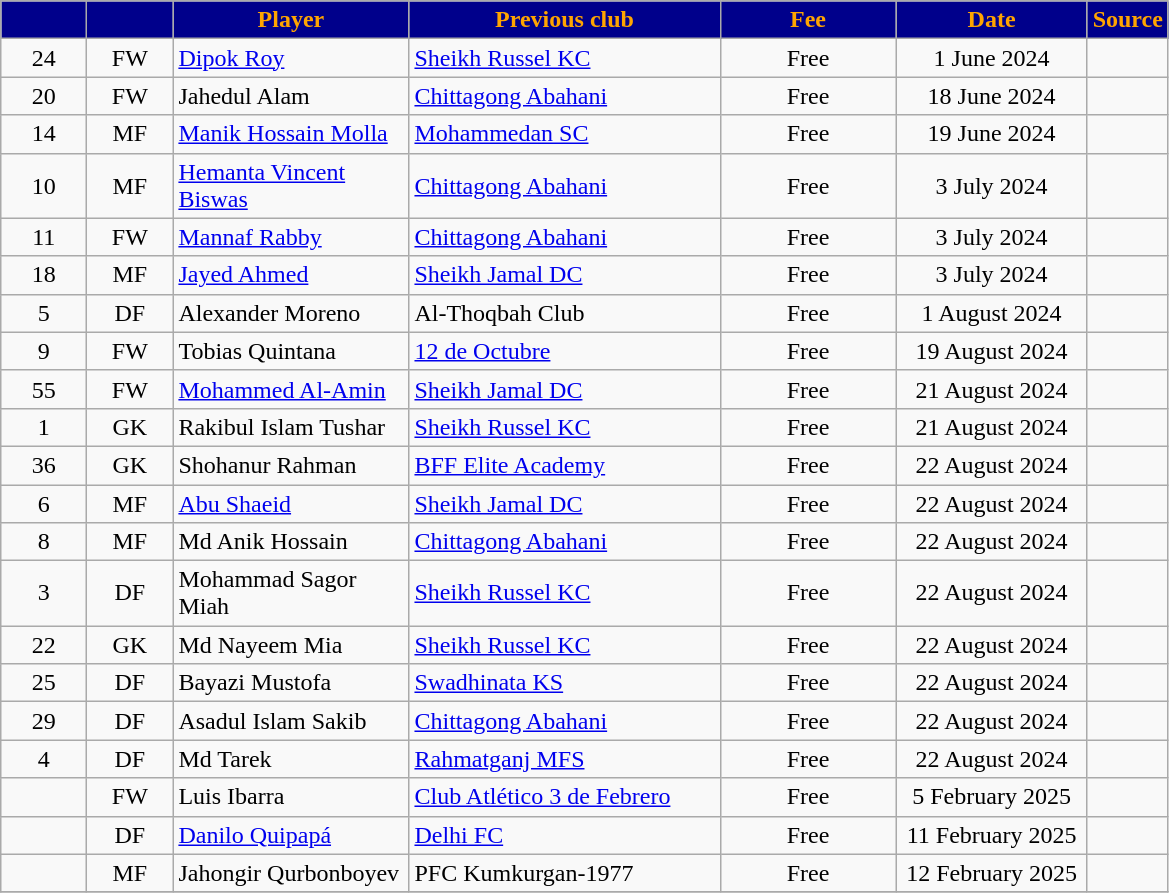<table class="wikitable plainrowheaders sortable" style="text-align:center">
<tr>
<th style="background:#00008B; color:orange; width:50px;"></th>
<th style="background:#00008B; color:orange; width:50px;"></th>
<th style="background:#00008B; color:orange; width:150px;">Player</th>
<th style="background:#00008B; color:orange; width:200px;">Previous club</th>
<th style="background:#00008B; color:orange; width:110px;">Fee</th>
<th style="background:#00008B; color:orange; width:120px;">Date</th>
<th style="background:#00008B; color:orange; width:25px;">Source</th>
</tr>
<tr>
<td align="center">24</td>
<td align="center">FW</td>
<td align="left"><a href='#'>Dipok Roy</a></td>
<td align="left"><a href='#'>Sheikh Russel KC</a></td>
<td align="center">Free</td>
<td>1 June 2024</td>
<td></td>
</tr>
<tr>
<td align="center">20</td>
<td align="center">FW</td>
<td align="left">Jahedul Alam</td>
<td align="left"><a href='#'>Chittagong Abahani</a></td>
<td align="center">Free</td>
<td>18 June 2024</td>
<td></td>
</tr>
<tr>
<td align="center">14</td>
<td align="center">MF</td>
<td align="left"><a href='#'>Manik Hossain Molla</a></td>
<td align="left"><a href='#'>Mohammedan SC</a></td>
<td align="center">Free</td>
<td>19 June 2024</td>
<td></td>
</tr>
<tr>
<td align="center">10</td>
<td align="center">MF</td>
<td align="left"><a href='#'>Hemanta Vincent Biswas</a></td>
<td align="left"><a href='#'>Chittagong Abahani</a></td>
<td align="center">Free</td>
<td>3 July 2024</td>
<td></td>
</tr>
<tr>
<td align="center">11</td>
<td align="center">FW</td>
<td align="left"><a href='#'>Mannaf Rabby</a></td>
<td align="left"><a href='#'>Chittagong Abahani</a></td>
<td align="center">Free</td>
<td>3 July 2024</td>
<td></td>
</tr>
<tr>
<td align="center">18</td>
<td align="center">MF</td>
<td align="left"><a href='#'>Jayed Ahmed</a></td>
<td align="left"><a href='#'>Sheikh Jamal DC</a></td>
<td align="center">Free</td>
<td>3 July 2024</td>
<td></td>
</tr>
<tr>
<td align="center">5</td>
<td align="center">DF</td>
<td align="left"> Alexander Moreno</td>
<td align="left"> Al-Thoqbah Club</td>
<td>Free</td>
<td>1 August 2024</td>
<td></td>
</tr>
<tr>
<td align="center">9</td>
<td align="center">FW</td>
<td align="left"> Tobias Quintana</td>
<td align="left"> <a href='#'>12 de Octubre</a></td>
<td>Free</td>
<td>19 August 2024</td>
<td></td>
</tr>
<tr>
<td align="center">55</td>
<td align="center">FW</td>
<td align="left"><a href='#'>Mohammed Al-Amin</a></td>
<td align="left"><a href='#'>Sheikh Jamal DC</a></td>
<td align="center">Free</td>
<td>21 August 2024</td>
<td></td>
</tr>
<tr>
<td align="center">1</td>
<td align="center">GK</td>
<td align="left">Rakibul Islam Tushar</td>
<td align="left"><a href='#'>Sheikh Russel KC</a></td>
<td align="center">Free</td>
<td>21 August 2024</td>
<td></td>
</tr>
<tr>
<td align="center">36</td>
<td align="center">GK</td>
<td align="left">Shohanur Rahman</td>
<td align="left"><a href='#'>BFF Elite Academy</a></td>
<td align="center">Free</td>
<td>22 August 2024</td>
<td></td>
</tr>
<tr>
<td align="center">6</td>
<td align="center">MF</td>
<td align="left"><a href='#'>Abu Shaeid</a></td>
<td align="left"><a href='#'>Sheikh Jamal DC</a></td>
<td align="center">Free</td>
<td>22 August 2024</td>
<td></td>
</tr>
<tr>
<td align="center">8</td>
<td align="center">MF</td>
<td align="left">Md Anik Hossain</td>
<td align="left"><a href='#'>Chittagong Abahani</a></td>
<td align="center">Free</td>
<td>22 August 2024</td>
<td></td>
</tr>
<tr>
<td align="center">3</td>
<td align="center">DF</td>
<td align="left">Mohammad Sagor Miah</td>
<td align="left"><a href='#'>Sheikh Russel KC</a></td>
<td align="center">Free</td>
<td>22 August 2024</td>
<td></td>
</tr>
<tr>
<td align="center">22</td>
<td align="center">GK</td>
<td align="left">Md Nayeem Mia</td>
<td align="left"><a href='#'>Sheikh Russel KC</a></td>
<td align="center">Free</td>
<td>22 August 2024</td>
<td></td>
</tr>
<tr>
<td align="center">25</td>
<td align="center">DF</td>
<td align="left">Bayazi Mustofa</td>
<td align="left"><a href='#'>Swadhinata KS</a></td>
<td align="center">Free</td>
<td>22 August 2024</td>
<td></td>
</tr>
<tr>
<td align="center">29</td>
<td align="center">DF</td>
<td align="left">Asadul Islam Sakib</td>
<td align="left"><a href='#'>Chittagong Abahani</a></td>
<td align="center">Free</td>
<td>22 August 2024</td>
<td></td>
</tr>
<tr>
<td align="center">4</td>
<td align="center">DF</td>
<td align="left">Md Tarek</td>
<td align="left"><a href='#'>Rahmatganj MFS</a></td>
<td align="center">Free</td>
<td>22 August 2024</td>
<td></td>
</tr>
<tr>
<td align="center"></td>
<td align="center">FW</td>
<td align="left"> Luis Ibarra</td>
<td align="left"> <a href='#'>Club Atlético 3 de Febrero</a></td>
<td align="center">Free</td>
<td>5 February 2025</td>
<td></td>
</tr>
<tr>
<td align="center"></td>
<td align="center">DF</td>
<td align="left"> <a href='#'>Danilo Quipapá</a></td>
<td align="left"> <a href='#'>Delhi FC</a></td>
<td align="center">Free</td>
<td>11 February 2025</td>
<td></td>
</tr>
<tr>
<td align="center"></td>
<td align="center">MF</td>
<td align="left"> Jahongir Qurbonboyev</td>
<td align="left"> PFC Kumkurgan-1977</td>
<td align="center">Free</td>
<td>12 February 2025</td>
<td></td>
</tr>
<tr>
</tr>
</table>
